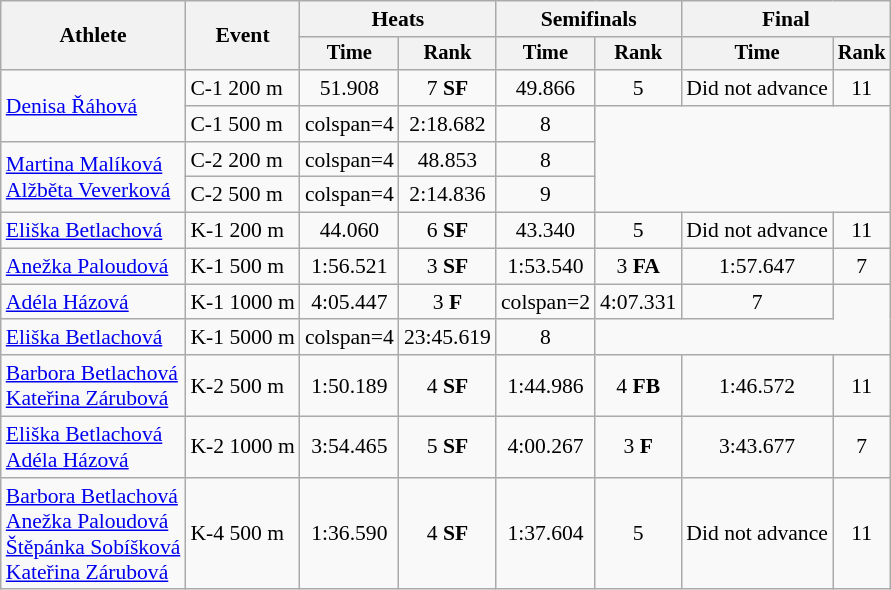<table class=wikitable style="font-size:90%">
<tr>
<th rowspan="2">Athlete</th>
<th rowspan="2">Event</th>
<th colspan=2>Heats</th>
<th colspan=2>Semifinals</th>
<th colspan=2>Final</th>
</tr>
<tr style="font-size:95%">
<th>Time</th>
<th>Rank</th>
<th>Time</th>
<th>Rank</th>
<th>Time</th>
<th>Rank</th>
</tr>
<tr align=center>
<td align=left rowspan=2><a href='#'>Denisa Řáhová</a></td>
<td align=left>C-1 200 m</td>
<td>51.908</td>
<td>7 <strong>SF</strong></td>
<td>49.866</td>
<td>5</td>
<td>Did not advance</td>
<td>11</td>
</tr>
<tr align=center>
<td align=left>C-1 500 m</td>
<td>colspan=4</td>
<td>2:18.682</td>
<td>8</td>
</tr>
<tr align=center>
<td align=left rowspan=2><a href='#'>Martina Malíková</a><br><a href='#'>Alžběta Veverková</a></td>
<td align=left>C-2 200 m</td>
<td>colspan=4</td>
<td>48.853</td>
<td>8</td>
</tr>
<tr align=center>
<td align=left>C-2 500 m</td>
<td>colspan=4</td>
<td>2:14.836</td>
<td>9</td>
</tr>
<tr align=center>
<td align=left><a href='#'>Eliška Betlachová</a></td>
<td align=left>K-1 200 m</td>
<td>44.060</td>
<td>6 <strong>SF</strong></td>
<td>43.340</td>
<td>5</td>
<td>Did not advance</td>
<td>11</td>
</tr>
<tr align=center>
<td align=left><a href='#'>Anežka Paloudová</a></td>
<td align=left>K-1 500 m</td>
<td>1:56.521</td>
<td>3 <strong>SF</strong></td>
<td>1:53.540</td>
<td>3 <strong>FA</strong></td>
<td>1:57.647</td>
<td>7</td>
</tr>
<tr align=center>
<td align=left><a href='#'>Adéla Házová</a></td>
<td align=left>K-1 1000 m</td>
<td>4:05.447</td>
<td>3 <strong>F</strong></td>
<td>colspan=2</td>
<td>4:07.331</td>
<td>7</td>
</tr>
<tr align=center>
<td align=left><a href='#'>Eliška Betlachová</a></td>
<td align=left>K-1 5000 m</td>
<td>colspan=4</td>
<td>23:45.619</td>
<td>8</td>
</tr>
<tr align=center>
<td align=left><a href='#'>Barbora Betlachová</a><br><a href='#'>Kateřina Zárubová</a></td>
<td align=left>K-2 500 m</td>
<td>1:50.189</td>
<td>4 <strong>SF</strong></td>
<td>1:44.986</td>
<td>4 <strong>FB</strong></td>
<td>1:46.572</td>
<td>11</td>
</tr>
<tr align=center>
<td align=left><a href='#'>Eliška Betlachová</a><br><a href='#'>Adéla Házová</a></td>
<td align=left>K-2 1000 m</td>
<td>3:54.465</td>
<td>5 <strong>SF</strong></td>
<td>4:00.267</td>
<td>3 <strong>F</strong></td>
<td>3:43.677</td>
<td>7</td>
</tr>
<tr align=center>
<td align=left><a href='#'>Barbora Betlachová</a><br><a href='#'>Anežka Paloudová</a><br><a href='#'>Štěpánka Sobíšková</a><br><a href='#'>Kateřina Zárubová</a></td>
<td align=left>K-4 500 m</td>
<td>1:36.590</td>
<td>4 <strong>SF</strong></td>
<td>1:37.604</td>
<td>5</td>
<td>Did not advance</td>
<td>11</td>
</tr>
</table>
